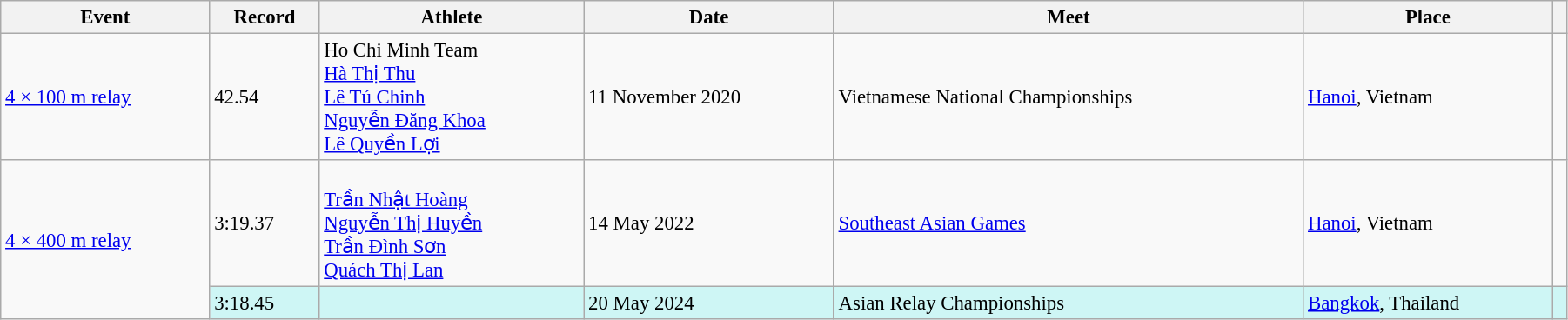<table class="wikitable" style="font-size:95%; width: 95%;">
<tr>
<th>Event</th>
<th>Record</th>
<th>Athlete</th>
<th>Date</th>
<th>Meet</th>
<th>Place</th>
<th></th>
</tr>
<tr>
<td><a href='#'>4 × 100 m relay</a></td>
<td>42.54</td>
<td>Ho Chi Minh Team<br><a href='#'>Hà Thị Thu</a><br><a href='#'>Lê Tú Chinh</a><br><a href='#'>Nguyễn Đăng Khoa</a><br><a href='#'>Lê Quyền Lợi</a></td>
<td>11 November 2020</td>
<td>Vietnamese National Championships</td>
<td><a href='#'>Hanoi</a>, Vietnam</td>
<td></td>
</tr>
<tr>
<td rowspan=2><a href='#'>4 × 400 m relay</a></td>
<td>3:19.37</td>
<td><br><a href='#'>Trần Nhật Hoàng</a><br><a href='#'>Nguyễn Thị Huyền</a><br><a href='#'>Trần Đình Sơn</a><br><a href='#'>Quách Thị Lan</a></td>
<td>14 May 2022</td>
<td><a href='#'>Southeast Asian Games</a></td>
<td><a href='#'>Hanoi</a>, Vietnam</td>
<td></td>
</tr>
<tr bgcolor=#CEF6F5>
<td>3:18.45</td>
<td></td>
<td>20 May 2024</td>
<td>Asian Relay Championships</td>
<td><a href='#'>Bangkok</a>, Thailand</td>
<td></td>
</tr>
</table>
